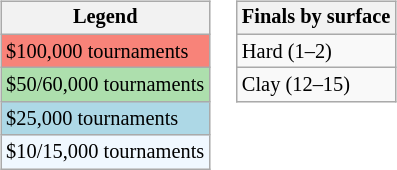<table>
<tr valign=top>
<td><br><table class=wikitable style="font-size:85%">
<tr>
<th>Legend</th>
</tr>
<tr style="background:#f88379;">
<td>$100,000 tournaments</td>
</tr>
<tr style="background:#addfad;">
<td>$50/60,000 tournaments</td>
</tr>
<tr style="background:lightblue;">
<td>$25,000 tournaments</td>
</tr>
<tr style="background:#f0f8ff;">
<td>$10/15,000 tournaments</td>
</tr>
</table>
</td>
<td><br><table class=wikitable style="font-size:85%">
<tr>
<th>Finals by surface</th>
</tr>
<tr>
<td>Hard (1–2)</td>
</tr>
<tr>
<td>Clay (12–15)</td>
</tr>
</table>
</td>
</tr>
</table>
